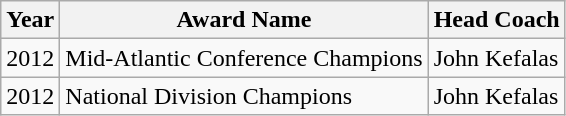<table class="wikitable">
<tr>
<th>Year</th>
<th>Award Name</th>
<th>Head Coach</th>
</tr>
<tr>
<td>2012</td>
<td>Mid-Atlantic Conference Champions</td>
<td>John Kefalas </td>
</tr>
<tr>
<td>2012</td>
<td>National Division Champions</td>
<td>John Kefalas </td>
</tr>
</table>
